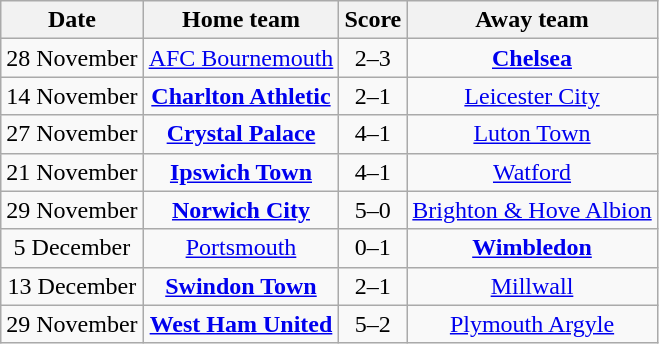<table class="wikitable" style="text-align: center">
<tr>
<th>Date</th>
<th>Home team</th>
<th>Score</th>
<th>Away team</th>
</tr>
<tr>
<td>28 November</td>
<td><a href='#'>AFC Bournemouth</a></td>
<td>2–3</td>
<td><strong><a href='#'>Chelsea</a></strong></td>
</tr>
<tr>
<td>14 November</td>
<td><strong><a href='#'>Charlton Athletic</a></strong></td>
<td>2–1</td>
<td><a href='#'>Leicester City</a></td>
</tr>
<tr>
<td>27 November</td>
<td><strong><a href='#'>Crystal Palace</a></strong></td>
<td>4–1</td>
<td><a href='#'>Luton Town</a></td>
</tr>
<tr>
<td>21 November</td>
<td><strong><a href='#'>Ipswich Town</a></strong></td>
<td>4–1</td>
<td><a href='#'>Watford</a></td>
</tr>
<tr>
<td>29 November</td>
<td><strong><a href='#'>Norwich City</a></strong></td>
<td>5–0</td>
<td><a href='#'>Brighton & Hove Albion</a></td>
</tr>
<tr>
<td>5 December</td>
<td><a href='#'>Portsmouth</a></td>
<td>0–1</td>
<td><strong><a href='#'>Wimbledon</a></strong></td>
</tr>
<tr>
<td>13 December</td>
<td><strong><a href='#'>Swindon Town</a></strong></td>
<td>2–1</td>
<td><a href='#'>Millwall</a></td>
</tr>
<tr>
<td>29 November</td>
<td><strong><a href='#'>West Ham United</a></strong></td>
<td>5–2</td>
<td><a href='#'>Plymouth Argyle</a></td>
</tr>
</table>
